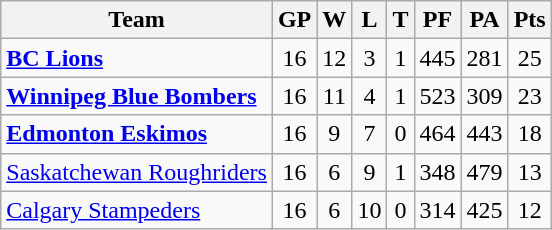<table class="wikitable">
<tr>
<th>Team</th>
<th>GP</th>
<th>W</th>
<th>L</th>
<th>T</th>
<th>PF</th>
<th>PA</th>
<th>Pts</th>
</tr>
<tr align="center">
<td align="left"><strong><a href='#'>BC Lions</a></strong></td>
<td>16</td>
<td>12</td>
<td>3</td>
<td>1</td>
<td>445</td>
<td>281</td>
<td>25</td>
</tr>
<tr align="center">
<td align="left"><strong><a href='#'>Winnipeg Blue Bombers</a></strong></td>
<td>16</td>
<td>11</td>
<td>4</td>
<td>1</td>
<td>523</td>
<td>309</td>
<td>23</td>
</tr>
<tr align="center">
<td align="left"><strong><a href='#'>Edmonton Eskimos</a></strong></td>
<td>16</td>
<td>9</td>
<td>7</td>
<td>0</td>
<td>464</td>
<td>443</td>
<td>18</td>
</tr>
<tr align="center">
<td align="left"><a href='#'>Saskatchewan Roughriders</a></td>
<td>16</td>
<td>6</td>
<td>9</td>
<td>1</td>
<td>348</td>
<td>479</td>
<td>13</td>
</tr>
<tr align="center">
<td align="left"><a href='#'>Calgary Stampeders</a></td>
<td>16</td>
<td>6</td>
<td>10</td>
<td>0</td>
<td>314</td>
<td>425</td>
<td>12</td>
</tr>
</table>
